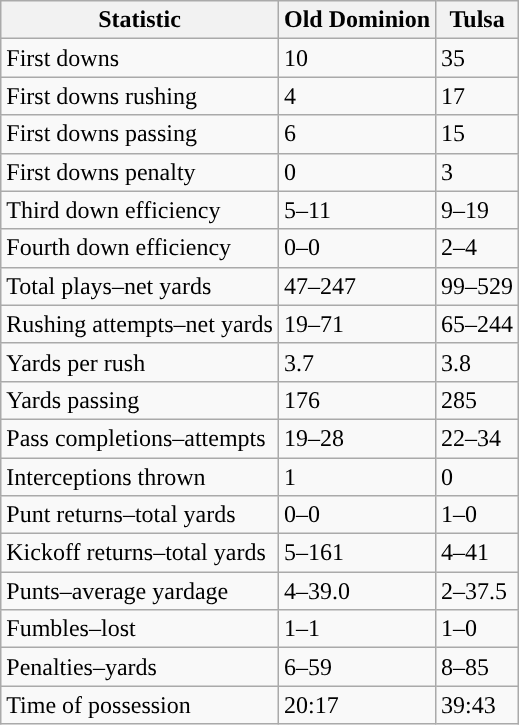<table class="wikitable">
<tr>
<th>Statistic</th>
<th>Old Dominion</th>
<th>Tulsa</th>
</tr>
<tr>
<td>First downs</td>
<td>10</td>
<td>35</td>
</tr>
<tr>
<td>First downs rushing</td>
<td>4</td>
<td>17</td>
</tr>
<tr>
<td>First downs passing</td>
<td>6</td>
<td>15</td>
</tr>
<tr>
<td>First downs penalty</td>
<td>0</td>
<td>3</td>
</tr>
<tr>
<td>Third down efficiency</td>
<td>5–11</td>
<td>9–19</td>
</tr>
<tr>
<td>Fourth down efficiency</td>
<td>0–0</td>
<td>2–4</td>
</tr>
<tr>
<td>Total plays–net yards</td>
<td>47–247</td>
<td>99–529</td>
</tr>
<tr>
<td>Rushing attempts–net yards</td>
<td>19–71</td>
<td>65–244</td>
</tr>
<tr>
<td>Yards per rush</td>
<td>3.7</td>
<td>3.8</td>
</tr>
<tr>
<td>Yards passing</td>
<td>176</td>
<td>285</td>
</tr>
<tr>
<td>Pass completions–attempts</td>
<td>19–28</td>
<td>22–34</td>
</tr>
<tr>
<td>Interceptions thrown</td>
<td>1</td>
<td>0</td>
</tr>
<tr>
<td>Punt returns–total yards</td>
<td>0–0</td>
<td>1–0</td>
</tr>
<tr>
<td>Kickoff returns–total yards</td>
<td>5–161</td>
<td>4–41</td>
</tr>
<tr>
<td>Punts–average yardage</td>
<td>4–39.0</td>
<td>2–37.5</td>
</tr>
<tr>
<td>Fumbles–lost</td>
<td>1–1</td>
<td>1–0</td>
</tr>
<tr>
<td>Penalties–yards</td>
<td>6–59</td>
<td>8–85</td>
</tr>
<tr>
<td>Time of possession</td>
<td>20:17</td>
<td>39:43</td>
</tr>
</table>
